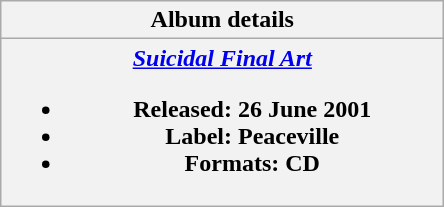<table class="wikitable plainrowheaders" style="text-align:center;">
<tr>
<th scope="col" style="width:18em;">Album details</th>
</tr>
<tr>
<th scope="row"><em><a href='#'>Suicidal Final Art</a></em><br><ul><li>Released: 26 June 2001</li><li>Label: Peaceville</li><li>Formats: CD</li></ul></th>
</tr>
</table>
